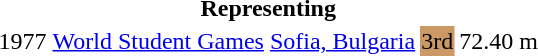<table>
<tr>
<th colspan="5">Representing </th>
</tr>
<tr>
<td>1977</td>
<td><a href='#'>World Student Games</a></td>
<td><a href='#'>Sofia, Bulgaria</a></td>
<td bgcolor="cc9966">3rd</td>
<td>72.40 m</td>
</tr>
</table>
